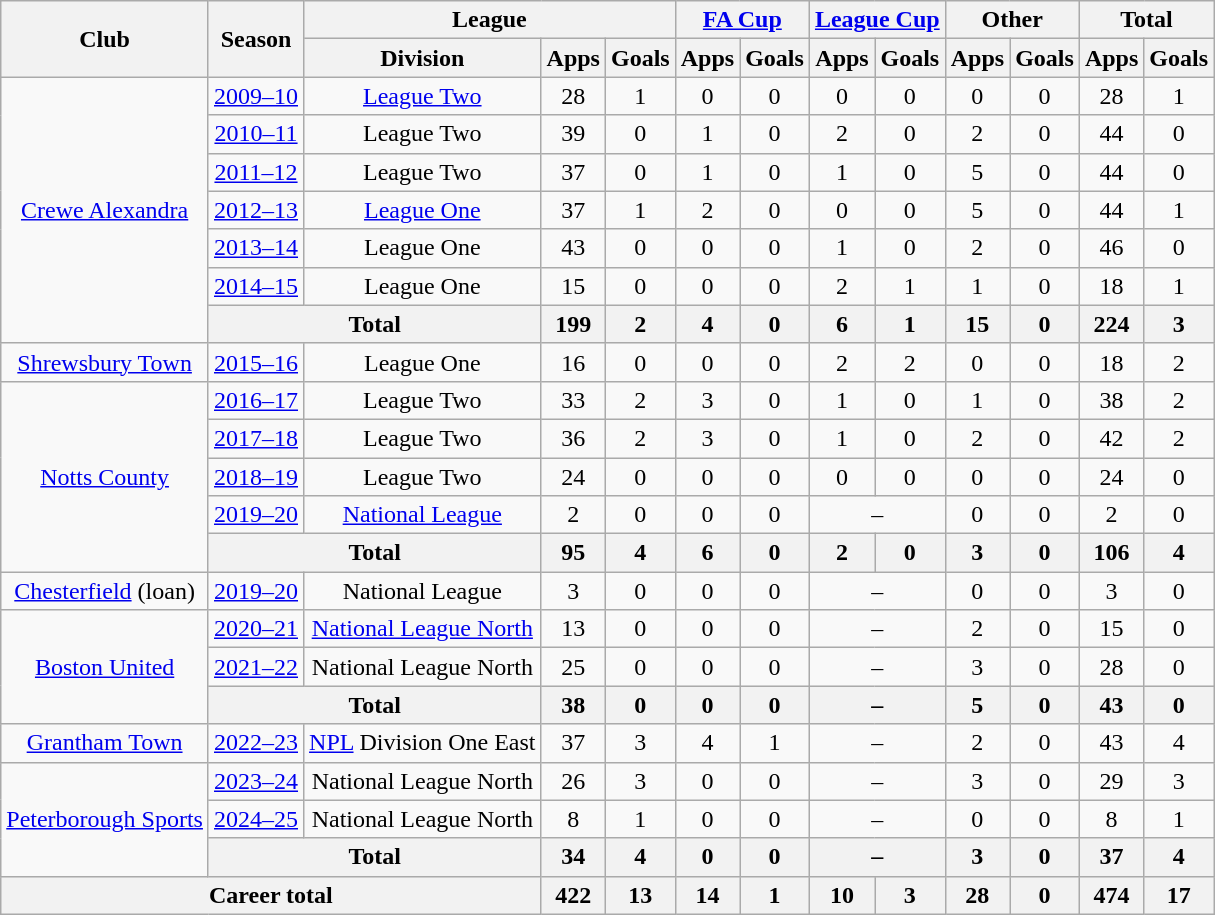<table class="wikitable" style="text-align: center;">
<tr>
<th rowspan="2">Club</th>
<th rowspan="2">Season</th>
<th colspan="3">League</th>
<th colspan="2"><a href='#'>FA Cup</a></th>
<th colspan="2"><a href='#'>League Cup</a></th>
<th colspan="2">Other</th>
<th colspan="2">Total</th>
</tr>
<tr>
<th>Division</th>
<th>Apps</th>
<th>Goals</th>
<th>Apps</th>
<th>Goals</th>
<th>Apps</th>
<th>Goals</th>
<th>Apps</th>
<th>Goals</th>
<th>Apps</th>
<th>Goals</th>
</tr>
<tr>
<td rowspan="7"><a href='#'>Crewe Alexandra</a></td>
<td><a href='#'>2009–10</a></td>
<td><a href='#'>League Two</a></td>
<td>28</td>
<td>1</td>
<td>0</td>
<td>0</td>
<td>0</td>
<td>0</td>
<td>0</td>
<td>0</td>
<td>28</td>
<td>1</td>
</tr>
<tr>
<td><a href='#'>2010–11</a></td>
<td>League Two</td>
<td>39</td>
<td>0</td>
<td>1</td>
<td>0</td>
<td>2</td>
<td>0</td>
<td>2</td>
<td>0</td>
<td>44</td>
<td>0</td>
</tr>
<tr>
<td><a href='#'>2011–12</a></td>
<td>League Two</td>
<td>37</td>
<td>0</td>
<td>1</td>
<td>0</td>
<td>1</td>
<td>0</td>
<td>5</td>
<td>0</td>
<td>44</td>
<td>0</td>
</tr>
<tr>
<td><a href='#'>2012–13</a></td>
<td><a href='#'>League One</a></td>
<td>37</td>
<td>1</td>
<td>2</td>
<td>0</td>
<td>0</td>
<td>0</td>
<td>5</td>
<td>0</td>
<td>44</td>
<td>1</td>
</tr>
<tr>
<td><a href='#'>2013–14</a></td>
<td>League One</td>
<td>43</td>
<td>0</td>
<td>0</td>
<td>0</td>
<td>1</td>
<td>0</td>
<td>2</td>
<td>0</td>
<td>46</td>
<td>0</td>
</tr>
<tr>
<td><a href='#'>2014–15</a></td>
<td>League One</td>
<td>15</td>
<td>0</td>
<td>0</td>
<td>0</td>
<td>2</td>
<td>1</td>
<td>1</td>
<td>0</td>
<td>18</td>
<td>1</td>
</tr>
<tr>
<th colspan="2">Total</th>
<th>199</th>
<th>2</th>
<th>4</th>
<th>0</th>
<th>6</th>
<th>1</th>
<th>15</th>
<th>0</th>
<th>224</th>
<th>3</th>
</tr>
<tr>
<td><a href='#'>Shrewsbury Town</a></td>
<td><a href='#'>2015–16</a></td>
<td>League One</td>
<td>16</td>
<td>0</td>
<td>0</td>
<td>0</td>
<td>2</td>
<td>2</td>
<td>0</td>
<td>0</td>
<td>18</td>
<td>2</td>
</tr>
<tr>
<td rowspan="5"><a href='#'>Notts County</a></td>
<td><a href='#'>2016–17</a></td>
<td>League Two</td>
<td>33</td>
<td>2</td>
<td>3</td>
<td>0</td>
<td>1</td>
<td>0</td>
<td>1</td>
<td>0</td>
<td>38</td>
<td>2</td>
</tr>
<tr>
<td><a href='#'>2017–18</a></td>
<td>League Two</td>
<td>36</td>
<td>2</td>
<td>3</td>
<td>0</td>
<td>1</td>
<td>0</td>
<td>2</td>
<td>0</td>
<td>42</td>
<td>2</td>
</tr>
<tr>
<td><a href='#'>2018–19</a></td>
<td>League Two</td>
<td>24</td>
<td>0</td>
<td>0</td>
<td>0</td>
<td>0</td>
<td>0</td>
<td>0</td>
<td>0</td>
<td>24</td>
<td>0</td>
</tr>
<tr>
<td><a href='#'>2019–20</a></td>
<td><a href='#'>National League</a></td>
<td>2</td>
<td>0</td>
<td>0</td>
<td>0</td>
<td colspan="2">–</td>
<td>0</td>
<td>0</td>
<td>2</td>
<td>0</td>
</tr>
<tr>
<th colspan="2">Total</th>
<th>95</th>
<th>4</th>
<th>6</th>
<th>0</th>
<th>2</th>
<th>0</th>
<th>3</th>
<th>0</th>
<th>106</th>
<th>4</th>
</tr>
<tr>
<td><a href='#'>Chesterfield</a> (loan)</td>
<td><a href='#'>2019–20</a></td>
<td>National League</td>
<td>3</td>
<td>0</td>
<td>0</td>
<td>0</td>
<td colspan="2">–</td>
<td>0</td>
<td>0</td>
<td>3</td>
<td>0</td>
</tr>
<tr>
<td rowspan="3"><a href='#'>Boston United</a></td>
<td><a href='#'>2020–21</a></td>
<td><a href='#'>National League North</a></td>
<td>13</td>
<td>0</td>
<td>0</td>
<td>0</td>
<td colspan="2">–</td>
<td>2</td>
<td>0</td>
<td>15</td>
<td>0</td>
</tr>
<tr>
<td><a href='#'>2021–22</a></td>
<td>National League North</td>
<td>25</td>
<td>0</td>
<td>0</td>
<td>0</td>
<td colspan="2">–</td>
<td>3</td>
<td>0</td>
<td>28</td>
<td>0</td>
</tr>
<tr>
<th colspan="2">Total</th>
<th>38</th>
<th>0</th>
<th>0</th>
<th>0</th>
<th colspan="2">–</th>
<th>5</th>
<th>0</th>
<th>43</th>
<th>0</th>
</tr>
<tr>
<td><a href='#'>Grantham Town</a></td>
<td><a href='#'>2022–23</a></td>
<td><a href='#'>NPL</a> Division One East</td>
<td>37</td>
<td>3</td>
<td>4</td>
<td>1</td>
<td colspan="2">–</td>
<td>2</td>
<td>0</td>
<td>43</td>
<td>4</td>
</tr>
<tr>
<td rowspan="3"><a href='#'>Peterborough Sports</a></td>
<td><a href='#'>2023–24</a></td>
<td>National League North</td>
<td>26</td>
<td>3</td>
<td>0</td>
<td>0</td>
<td colspan="2">–</td>
<td>3</td>
<td>0</td>
<td>29</td>
<td>3</td>
</tr>
<tr>
<td><a href='#'>2024–25</a></td>
<td>National League North</td>
<td>8</td>
<td>1</td>
<td>0</td>
<td>0</td>
<td colspan="2">–</td>
<td>0</td>
<td>0</td>
<td>8</td>
<td>1</td>
</tr>
<tr>
<th colspan="2">Total</th>
<th>34</th>
<th>4</th>
<th>0</th>
<th>0</th>
<th colspan="2">–</th>
<th>3</th>
<th>0</th>
<th>37</th>
<th>4</th>
</tr>
<tr>
<th colspan="3">Career total</th>
<th>422</th>
<th>13</th>
<th>14</th>
<th>1</th>
<th>10</th>
<th>3</th>
<th>28</th>
<th>0</th>
<th>474</th>
<th>17</th>
</tr>
</table>
